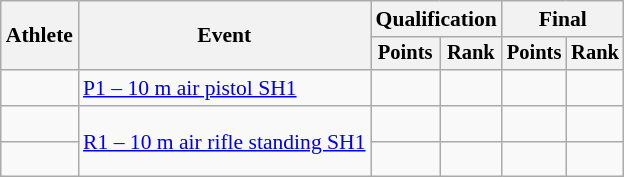<table class="wikitable" style="font-size:90%">
<tr>
<th rowspan="2">Athlete</th>
<th rowspan="2">Event</th>
<th colspan="2">Qualification</th>
<th colspan="2">Final</th>
</tr>
<tr style="font-size:95%">
<th>Points</th>
<th>Rank</th>
<th>Points</th>
<th>Rank</th>
</tr>
<tr align=center>
<td align=left> </td>
<td align=left><a href='#'>P1 – 10 m air pistol SH1</a></td>
<td></td>
<td></td>
<td></td>
<td></td>
</tr>
<tr align=center>
<td align=left> </td>
<td align=left rowspan=2><a href='#'>R1 – 10 m air rifle standing SH1</a></td>
<td></td>
<td></td>
<td></td>
<td></td>
</tr>
<tr align=center>
<td align=left> </td>
<td></td>
<td></td>
<td></td>
<td></td>
</tr>
</table>
